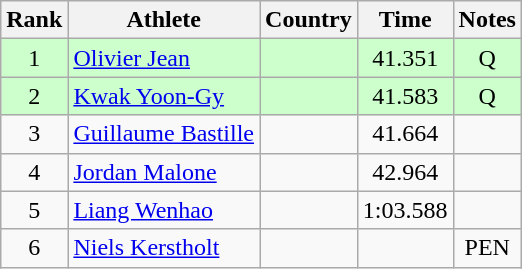<table class="wikitable sortable" style="text-align:center">
<tr>
<th>Rank</th>
<th>Athlete</th>
<th>Country</th>
<th>Time</th>
<th>Notes</th>
</tr>
<tr bgcolor=ccffcc>
<td>1</td>
<td align=left><a href='#'>Olivier Jean</a></td>
<td align=left></td>
<td>41.351</td>
<td>Q</td>
</tr>
<tr bgcolor=ccffcc>
<td>2</td>
<td align=left><a href='#'>Kwak Yoon-Gy</a></td>
<td align=left></td>
<td>41.583</td>
<td>Q</td>
</tr>
<tr>
<td>3</td>
<td align=left><a href='#'>Guillaume Bastille</a></td>
<td align=left></td>
<td>41.664</td>
<td></td>
</tr>
<tr>
<td>4</td>
<td align=left><a href='#'>Jordan Malone</a></td>
<td align=left></td>
<td>42.964</td>
<td></td>
</tr>
<tr>
<td>5</td>
<td align=left><a href='#'>Liang Wenhao</a></td>
<td align=left></td>
<td>1:03.588</td>
<td></td>
</tr>
<tr>
<td>6</td>
<td align=left><a href='#'>Niels Kerstholt</a></td>
<td align=left></td>
<td></td>
<td>PEN</td>
</tr>
</table>
